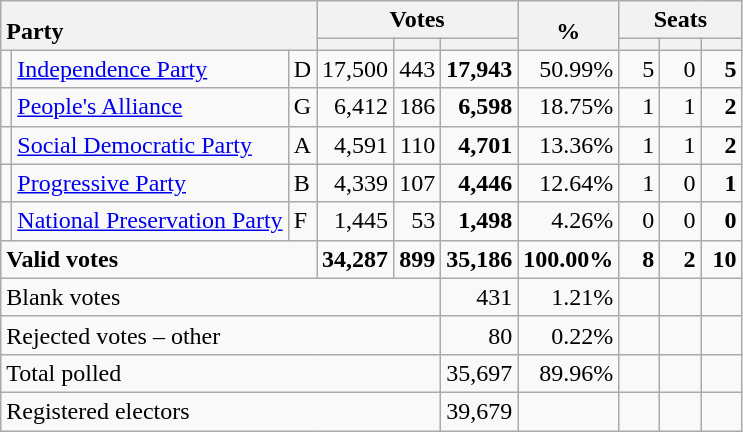<table class="wikitable" border="1" style="text-align:right;">
<tr>
<th style="text-align:left;" valign=bottom rowspan=2 colspan=3>Party</th>
<th colspan=3>Votes</th>
<th align=center valign=bottom rowspan=2 width="50">%</th>
<th colspan=3>Seats</th>
</tr>
<tr>
<th align=center valign=bottom width="20"><small></small></th>
<th align=center valign=bottom width="20"><small></small></th>
<th align=center valign=bottom width="20"><small></small></th>
<th align=center valign=bottom width="20"><small></small></th>
<th align=center valign=bottom width="20"><small><a href='#'></a></small></th>
<th align=center valign=bottom width="20"><small></small></th>
</tr>
<tr>
<td></td>
<td align=left><a href='#'>Independence Party</a></td>
<td align=left>D</td>
<td>17,500</td>
<td>443</td>
<td><strong>17,943</strong></td>
<td>50.99%</td>
<td>5</td>
<td>0</td>
<td><strong>5</strong></td>
</tr>
<tr>
<td></td>
<td align=left><a href='#'>People's Alliance</a></td>
<td align=left>G</td>
<td>6,412</td>
<td>186</td>
<td><strong>6,598</strong></td>
<td>18.75%</td>
<td>1</td>
<td>1</td>
<td><strong>2</strong></td>
</tr>
<tr>
<td></td>
<td align=left><a href='#'>Social Democratic Party</a></td>
<td align=left>A</td>
<td>4,591</td>
<td>110</td>
<td><strong>4,701</strong></td>
<td>13.36%</td>
<td>1</td>
<td>1</td>
<td><strong>2</strong></td>
</tr>
<tr>
<td></td>
<td align=left><a href='#'>Progressive Party</a></td>
<td align=left>B</td>
<td>4,339</td>
<td>107</td>
<td><strong>4,446</strong></td>
<td>12.64%</td>
<td>1</td>
<td>0</td>
<td><strong>1</strong></td>
</tr>
<tr>
<td></td>
<td align=left><a href='#'>National Preservation Party</a></td>
<td align=left>F</td>
<td>1,445</td>
<td>53</td>
<td><strong>1,498</strong></td>
<td>4.26%</td>
<td>0</td>
<td>0</td>
<td><strong>0</strong></td>
</tr>
<tr style="font-weight:bold">
<td align=left colspan=3>Valid votes</td>
<td>34,287</td>
<td>899</td>
<td>35,186</td>
<td>100.00%</td>
<td>8</td>
<td>2</td>
<td>10</td>
</tr>
<tr>
<td align=left colspan=5>Blank votes</td>
<td>431</td>
<td>1.21%</td>
<td></td>
<td></td>
<td></td>
</tr>
<tr>
<td align=left colspan=5>Rejected votes – other</td>
<td>80</td>
<td>0.22%</td>
<td></td>
<td></td>
<td></td>
</tr>
<tr>
<td align=left colspan=5>Total polled</td>
<td>35,697</td>
<td>89.96%</td>
<td></td>
<td></td>
<td></td>
</tr>
<tr>
<td align=left colspan=5>Registered electors</td>
<td>39,679</td>
<td></td>
<td></td>
<td></td>
<td></td>
</tr>
</table>
